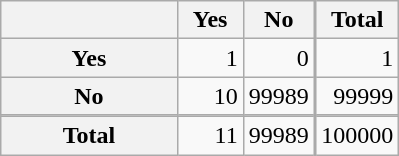<table class=wikitable>
<tr>
<th></th>
<th style="width:5ex;">Yes</th>
<th style="width:5ex;">No</th>
<th rowspan="5" style="padding:0;"></th>
<th>Total</th>
</tr>
<tr>
<th>Yes</th>
<td style="text-align:right">1</td>
<td style="text-align:right">0</td>
<td style="text-align:right">1</td>
</tr>
<tr>
<th>No</th>
<td style="text-align:right">10</td>
<td style="text-align:right">99989</td>
<td style="text-align:right">99999</td>
</tr>
<tr>
<td colspan="5" style="padding:0;"></td>
</tr>
<tr>
<th style="width:15ex;">Total</th>
<td style="text-align:right">11</td>
<td style="text-align:right">99989</td>
<td style="text-align:right">100000</td>
</tr>
</table>
